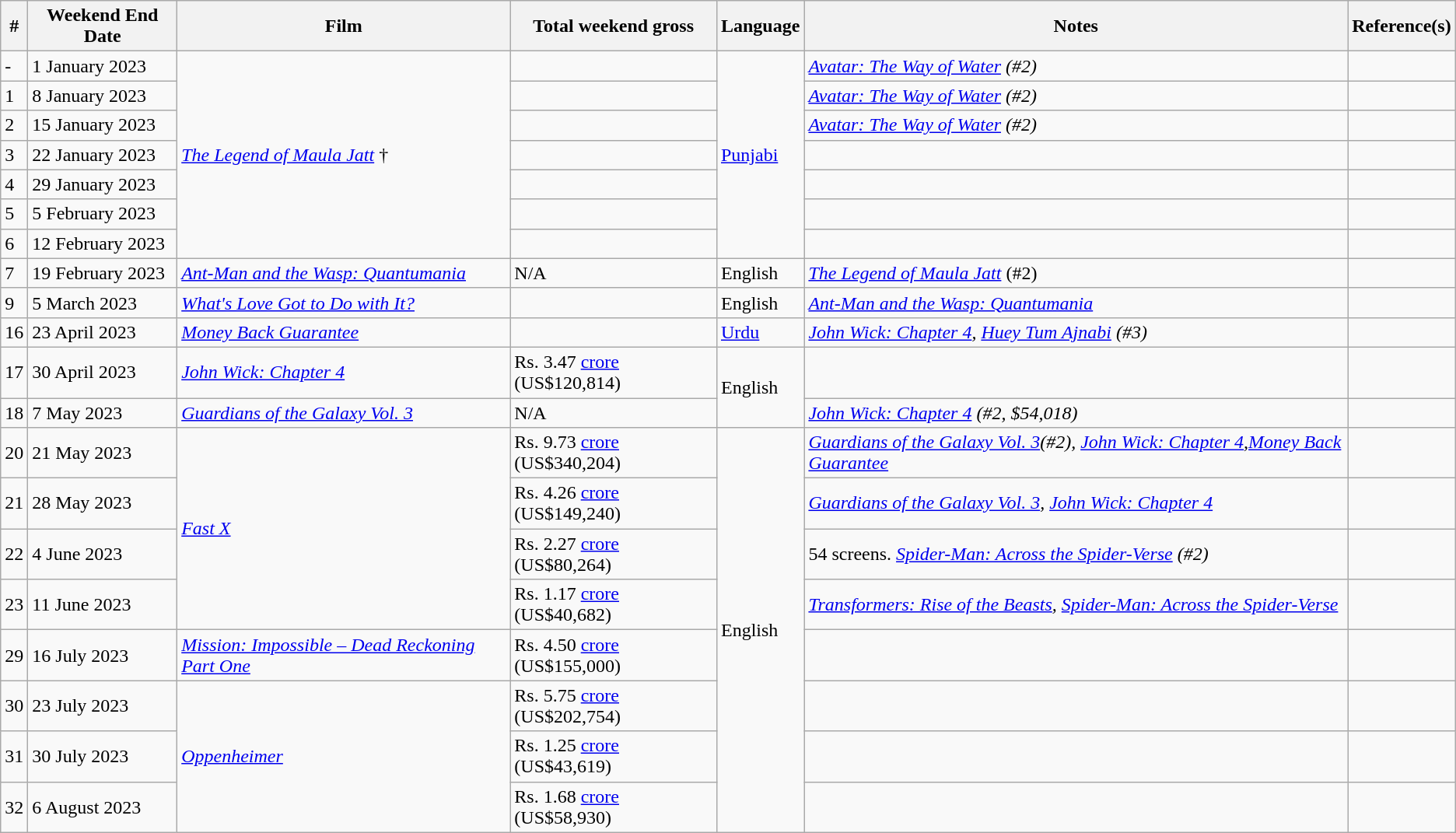<table class="wikitable sortable">
<tr>
<th>#</th>
<th>Weekend End Date</th>
<th>Film</th>
<th>Total weekend gross</th>
<th>Language</th>
<th>Notes</th>
<th>Reference(s)</th>
</tr>
<tr>
<td>-</td>
<td>1 January 2023</td>
<td rowspan="7"><em><a href='#'>The Legend of Maula Jatt</a></em> †</td>
<td></td>
<td rowspan="7"><a href='#'>Punjabi</a></td>
<td><em><a href='#'>Avatar: The Way of Water</a> (#2)</em></td>
<td></td>
</tr>
<tr>
<td>1</td>
<td>8 January 2023</td>
<td></td>
<td><em><a href='#'>Avatar: The Way of Water</a> (#2)</em></td>
<td></td>
</tr>
<tr>
<td>2</td>
<td>15 January 2023</td>
<td></td>
<td><em><a href='#'>Avatar: The Way of Water</a> (#2)</em></td>
<td></td>
</tr>
<tr>
<td>3</td>
<td>22 January 2023</td>
<td></td>
<td></td>
<td></td>
</tr>
<tr>
<td>4</td>
<td>29 January 2023</td>
<td></td>
<td></td>
<td></td>
</tr>
<tr>
<td>5</td>
<td>5 February 2023</td>
<td></td>
<td></td>
<td></td>
</tr>
<tr>
<td>6</td>
<td>12 February 2023</td>
<td></td>
<td></td>
<td></td>
</tr>
<tr>
<td>7</td>
<td>19 February 2023</td>
<td><em><a href='#'>Ant-Man and the Wasp: Quantumania</a></em></td>
<td>N/A</td>
<td>English</td>
<td><em><a href='#'>The Legend of Maula Jatt</a></em> (#2)</td>
<td></td>
</tr>
<tr>
<td>9</td>
<td>5 March 2023</td>
<td><em><a href='#'>What's Love Got to Do with It?</a></em></td>
<td></td>
<td>English</td>
<td><em><a href='#'>Ant-Man and the Wasp: Quantumania</a></em></td>
<td></td>
</tr>
<tr>
<td>16</td>
<td>23 April 2023</td>
<td><em><a href='#'>Money Back Guarantee</a></em></td>
<td></td>
<td><a href='#'>Urdu</a></td>
<td><em><a href='#'>John Wick: Chapter 4</a>, <a href='#'>Huey Tum Ajnabi</a> (#3)</em></td>
<td></td>
</tr>
<tr>
<td>17</td>
<td>30 April 2023</td>
<td><em><a href='#'>John Wick: Chapter 4</a></em></td>
<td>Rs. 3.47 <a href='#'>crore</a> (US$120,814)</td>
<td rowspan="2">English</td>
<td></td>
<td></td>
</tr>
<tr>
<td>18</td>
<td>7 May 2023</td>
<td><em><a href='#'>Guardians of the Galaxy Vol. 3</a></em></td>
<td>N/A</td>
<td><em><a href='#'>John Wick: Chapter 4</a> (#2, $54,018)</em></td>
<td></td>
</tr>
<tr>
<td>20</td>
<td>21 May 2023</td>
<td rowspan="4"><em><a href='#'>Fast X</a></em></td>
<td>Rs. 9.73 <a href='#'>crore</a> (US$340,204)</td>
<td rowspan="8">English</td>
<td><em><a href='#'>Guardians of the Galaxy Vol. 3</a>(#2), <a href='#'>John Wick: Chapter 4</a>,</em><a href='#'><em>Money Back Guarantee</em></a></td>
<td></td>
</tr>
<tr>
<td>21</td>
<td>28 May 2023</td>
<td>Rs. 4.26 <a href='#'>crore</a> (US$149,240)</td>
<td><em><a href='#'>Guardians of the Galaxy Vol. 3</a>, <a href='#'>John Wick: Chapter 4</a></em></td>
<td></td>
</tr>
<tr>
<td>22</td>
<td>4 June 2023</td>
<td>Rs. 2.27 <a href='#'>crore</a> (US$80,264)</td>
<td>54 screens. <em><a href='#'>Spider-Man: Across the Spider-Verse</a> (#2)</em></td>
<td></td>
</tr>
<tr>
<td>23</td>
<td>11 June 2023</td>
<td>Rs. 1.17 <a href='#'>crore</a> (US$40,682)</td>
<td><em><a href='#'>Transformers: Rise of the Beasts</a>, <a href='#'>Spider-Man: Across the Spider-Verse</a></em></td>
<td></td>
</tr>
<tr>
<td>29</td>
<td>16 July 2023</td>
<td><em><a href='#'>Mission: Impossible – Dead Reckoning Part One</a></em></td>
<td>Rs. 4.50 <a href='#'>crore</a> (US$155,000)</td>
<td></td>
<td></td>
</tr>
<tr>
<td>30</td>
<td>23 July 2023</td>
<td rowspan="3"><em><a href='#'>Oppenheimer</a></em></td>
<td>Rs. 5.75 <a href='#'>crore</a> (US$202,754)</td>
<td></td>
<td></td>
</tr>
<tr>
<td>31</td>
<td>30 July 2023</td>
<td>Rs. 1.25 <a href='#'>crore</a> (US$43,619)</td>
<td></td>
<td></td>
</tr>
<tr>
<td>32</td>
<td>6 August 2023</td>
<td>Rs. 1.68 <a href='#'>crore</a> (US$58,930)</td>
<td></td>
<td></td>
</tr>
</table>
